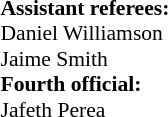<table width=50% style="font-size: 90%">
<tr>
<td><br><strong>Assistant referees:</strong>
<br> Daniel Williamson
<br> Jaime Smith
<br><strong>Fourth official:</strong>
<br> Jafeth Perea</td>
</tr>
</table>
